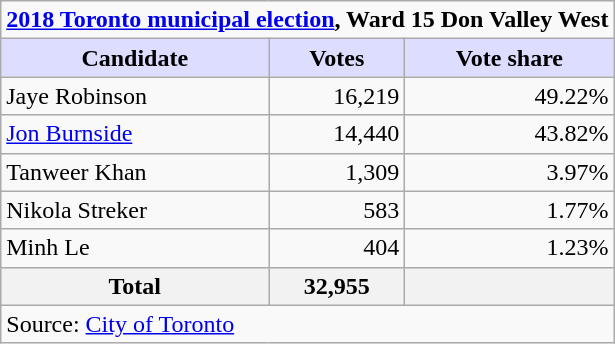<table class="wikitable plainrowheaders">
<tr>
<td colspan="3"><strong><a href='#'>2018 Toronto municipal election</a>, Ward 15 Don Valley West</strong></td>
</tr>
<tr>
<th scope="col" style="background:#ddf;">Candidate</th>
<th scope="col" style="background:#ddf;">Votes</th>
<th scope="col" style="background:#ddf;">Vote share</th>
</tr>
<tr>
<td scope="row">Jaye Robinson</td>
<td align="right">16,219</td>
<td align="right">49.22%</td>
</tr>
<tr>
<td scope="row"><a href='#'>Jon Burnside</a></td>
<td align="right">14,440</td>
<td align="right">43.82%</td>
</tr>
<tr>
<td scope="row">Tanweer Khan</td>
<td align="right">1,309</td>
<td align="right">3.97%</td>
</tr>
<tr>
<td scope="row">Nikola Streker</td>
<td align="right">583</td>
<td align="right">1.77%</td>
</tr>
<tr>
<td scope="row">Minh Le</td>
<td align="right">404</td>
<td align="right">1.23%</td>
</tr>
<tr>
<th scope="row"><strong>Total</strong></th>
<th align="right">32,955</th>
<th align="right"></th>
</tr>
<tr>
<td colspan="3">Source: <a href='#'>City of Toronto</a></td>
</tr>
</table>
